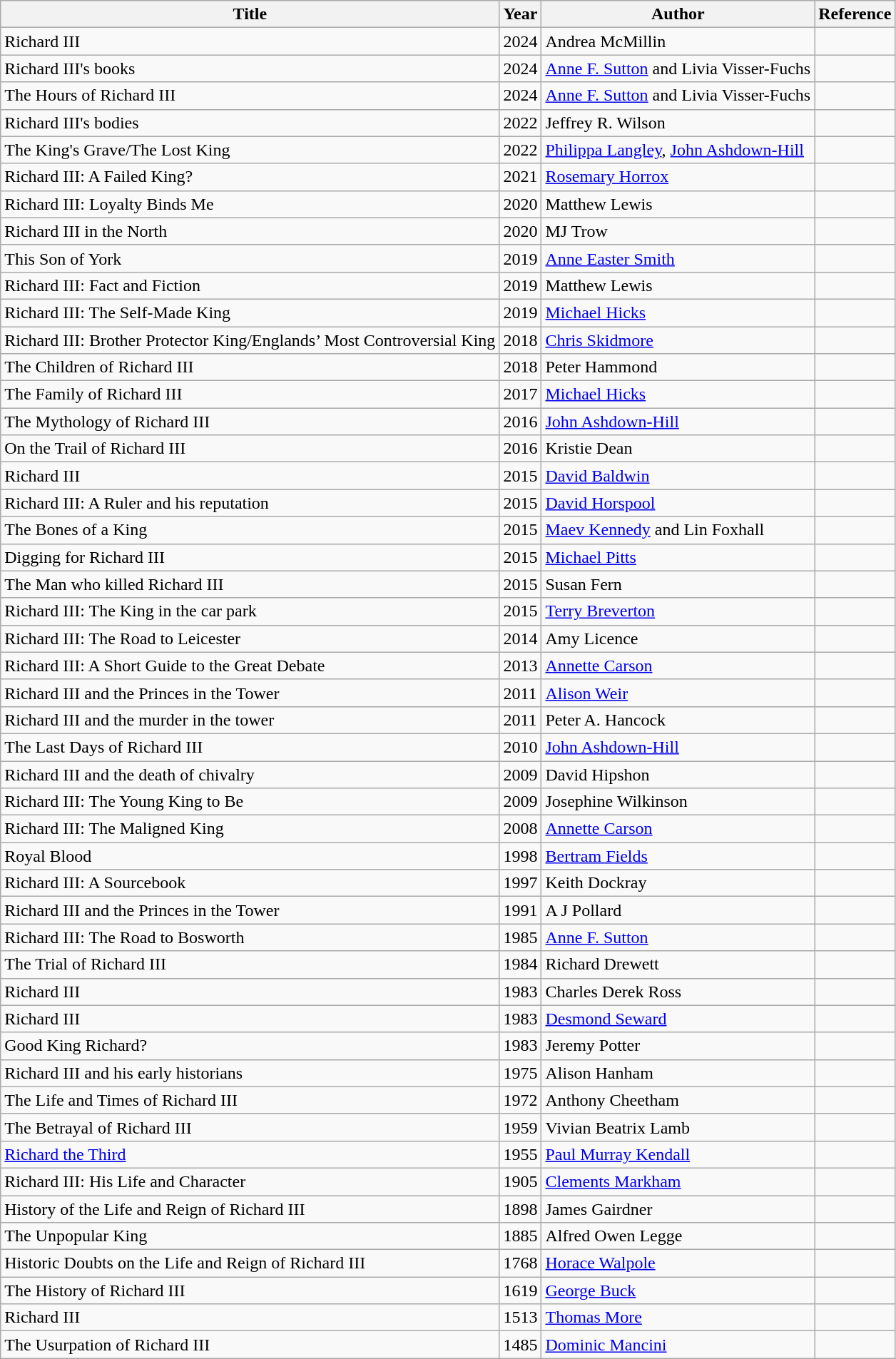<table class="sortable wikitable">
<tr>
<th>Title</th>
<th>Year</th>
<th>Author</th>
<th>Reference</th>
</tr>
<tr>
<td>Richard III</td>
<td>2024</td>
<td>Andrea McMillin</td>
<td></td>
</tr>
<tr>
<td>Richard III's books</td>
<td>2024</td>
<td><a href='#'>Anne F. Sutton</a> and Livia Visser-Fuchs</td>
<td></td>
</tr>
<tr>
<td>The Hours of Richard III</td>
<td>2024</td>
<td><a href='#'>Anne F. Sutton</a> and Livia Visser-Fuchs</td>
<td></td>
</tr>
<tr>
<td>Richard III's bodies</td>
<td>2022</td>
<td>Jeffrey R. Wilson</td>
<td></td>
</tr>
<tr>
<td>The King's Grave/The Lost King</td>
<td>2022</td>
<td><a href='#'>Philippa Langley</a>, <a href='#'>John Ashdown-Hill</a></td>
<td></td>
</tr>
<tr>
<td>Richard III: A Failed King?</td>
<td>2021</td>
<td><a href='#'>Rosemary Horrox</a></td>
<td></td>
</tr>
<tr>
<td>Richard III: Loyalty Binds Me</td>
<td>2020</td>
<td>Matthew Lewis</td>
<td></td>
</tr>
<tr>
<td>Richard III in the North</td>
<td>2020</td>
<td>MJ Trow</td>
<td></td>
</tr>
<tr>
<td>This Son of York</td>
<td>2019</td>
<td><a href='#'>Anne Easter Smith</a></td>
<td></td>
</tr>
<tr>
<td>Richard III: Fact and Fiction</td>
<td>2019</td>
<td>Matthew Lewis</td>
<td></td>
</tr>
<tr>
<td>Richard III: The Self-Made King</td>
<td>2019</td>
<td><a href='#'>Michael Hicks</a></td>
<td></td>
</tr>
<tr>
<td>Richard III: Brother Protector King/Englands’ Most Controversial King</td>
<td>2018</td>
<td><a href='#'>Chris Skidmore</a></td>
<td></td>
</tr>
<tr>
<td>The Children of Richard III</td>
<td>2018</td>
<td>Peter Hammond</td>
<td></td>
</tr>
<tr>
<td>The Family of Richard III</td>
<td>2017</td>
<td><a href='#'>Michael Hicks</a></td>
<td></td>
</tr>
<tr>
<td>The Mythology of Richard III</td>
<td>2016</td>
<td><a href='#'>John Ashdown-Hill</a></td>
<td></td>
</tr>
<tr>
<td>On the Trail of Richard III</td>
<td>2016</td>
<td>Kristie Dean</td>
<td></td>
</tr>
<tr>
<td>Richard III</td>
<td>2015</td>
<td><a href='#'>David Baldwin</a></td>
<td></td>
</tr>
<tr>
<td>Richard III: A Ruler and his reputation</td>
<td>2015</td>
<td><a href='#'>David Horspool</a></td>
<td></td>
</tr>
<tr>
<td>The Bones of a King</td>
<td>2015</td>
<td><a href='#'>Maev Kennedy</a> and Lin Foxhall</td>
<td></td>
</tr>
<tr>
<td>Digging for Richard III</td>
<td>2015</td>
<td><a href='#'>Michael Pitts</a></td>
<td></td>
</tr>
<tr>
<td>The Man who killed Richard III</td>
<td>2015</td>
<td>Susan Fern</td>
<td></td>
</tr>
<tr>
<td>Richard III: The King in the car park</td>
<td>2015</td>
<td><a href='#'>Terry Breverton</a></td>
<td></td>
</tr>
<tr>
<td>Richard III: The Road to Leicester</td>
<td>2014</td>
<td>Amy Licence</td>
<td></td>
</tr>
<tr>
<td>Richard III: A Short Guide to the Great Debate</td>
<td>2013</td>
<td><a href='#'>Annette Carson</a></td>
<td></td>
</tr>
<tr>
<td>Richard III and the Princes in the Tower</td>
<td>2011</td>
<td><a href='#'>Alison Weir</a></td>
<td></td>
</tr>
<tr>
<td>Richard III and the murder in the tower</td>
<td>2011</td>
<td>Peter A. Hancock</td>
<td></td>
</tr>
<tr>
<td>The Last Days of Richard III</td>
<td>2010</td>
<td><a href='#'>John Ashdown-Hill</a></td>
<td></td>
</tr>
<tr>
<td>Richard III and the death of chivalry</td>
<td>2009</td>
<td>David Hipshon</td>
<td></td>
</tr>
<tr>
<td>Richard III: The Young King to Be</td>
<td>2009</td>
<td>Josephine Wilkinson</td>
<td></td>
</tr>
<tr>
<td>Richard III: The Maligned King</td>
<td>2008</td>
<td><a href='#'>Annette Carson</a></td>
<td></td>
</tr>
<tr>
<td>Royal Blood</td>
<td>1998</td>
<td><a href='#'>Bertram Fields</a></td>
<td></td>
</tr>
<tr>
<td>Richard III: A Sourcebook</td>
<td>1997</td>
<td>Keith Dockray</td>
<td></td>
</tr>
<tr>
<td>Richard III and the Princes in the Tower</td>
<td>1991</td>
<td>A J Pollard</td>
<td></td>
</tr>
<tr>
<td>Richard III: The Road to Bosworth</td>
<td>1985</td>
<td><a href='#'>Anne F. Sutton</a></td>
<td></td>
</tr>
<tr>
<td>The Trial of Richard III</td>
<td>1984</td>
<td>Richard Drewett</td>
<td></td>
</tr>
<tr>
<td>Richard III</td>
<td>1983</td>
<td>Charles Derek Ross</td>
<td></td>
</tr>
<tr>
<td>Richard III</td>
<td>1983</td>
<td><a href='#'>Desmond Seward</a></td>
<td></td>
</tr>
<tr>
<td>Good King Richard?</td>
<td>1983</td>
<td>Jeremy Potter</td>
<td></td>
</tr>
<tr>
<td>Richard III and his early historians</td>
<td>1975</td>
<td>Alison Hanham</td>
<td></td>
</tr>
<tr>
<td>The Life and Times of Richard III</td>
<td>1972</td>
<td>Anthony Cheetham</td>
<td></td>
</tr>
<tr>
<td>The Betrayal of Richard III</td>
<td>1959</td>
<td>Vivian Beatrix Lamb</td>
<td></td>
</tr>
<tr>
<td><a href='#'>Richard the Third</a></td>
<td>1955</td>
<td><a href='#'>Paul Murray Kendall</a></td>
<td></td>
</tr>
<tr>
<td>Richard III: His Life and Character</td>
<td>1905</td>
<td><a href='#'>Clements Markham</a></td>
<td></td>
</tr>
<tr>
<td>History of the Life and Reign of Richard III</td>
<td>1898</td>
<td>James Gairdner</td>
<td></td>
</tr>
<tr>
<td>The Unpopular King</td>
<td>1885</td>
<td>Alfred Owen Legge</td>
<td></td>
</tr>
<tr>
<td>Historic Doubts on the Life and Reign of Richard III</td>
<td>1768</td>
<td><a href='#'>Horace Walpole</a></td>
<td></td>
</tr>
<tr>
<td>The History of Richard III</td>
<td>1619</td>
<td><a href='#'>George Buck</a></td>
<td></td>
</tr>
<tr>
<td>Richard III</td>
<td>1513</td>
<td><a href='#'>Thomas More</a></td>
<td></td>
</tr>
<tr>
<td>The Usurpation of Richard III</td>
<td>1485</td>
<td><a href='#'>Dominic Mancini</a></td>
<td></td>
</tr>
</table>
